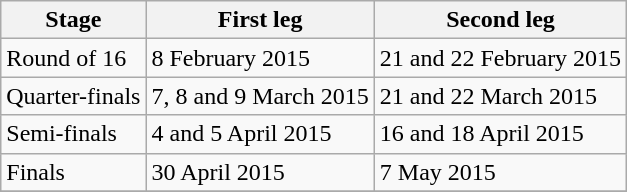<table class="wikitable">
<tr>
<th>Stage</th>
<th>First leg</th>
<th>Second leg</th>
</tr>
<tr>
<td>Round of 16</td>
<td>8 February 2015</td>
<td>21 and 22 February 2015</td>
</tr>
<tr>
<td>Quarter-finals</td>
<td>7, 8 and 9 March 2015</td>
<td>21 and 22 March 2015</td>
</tr>
<tr>
<td>Semi-finals</td>
<td>4 and 5 April 2015</td>
<td>16 and 18 April 2015</td>
</tr>
<tr>
<td>Finals</td>
<td>30 April 2015</td>
<td>7 May 2015</td>
</tr>
<tr>
</tr>
</table>
